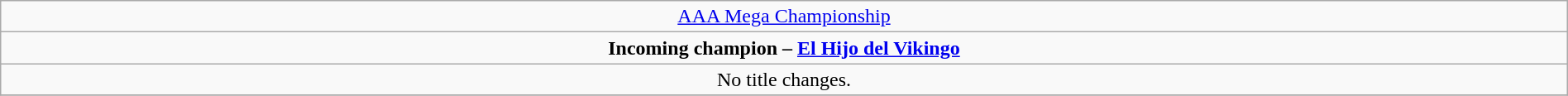<table class="wikitable" style="text-align:center; width:100%;">
<tr>
<td colspan="5" style="text-align: center;"><a href='#'>AAA Mega Championship</a></td>
</tr>
<tr>
<td colspan="5" style="text-align: center;"><strong>Incoming champion – <a href='#'>El Hijo del Vikingo</a></strong></td>
</tr>
<tr>
<td>No title changes.</td>
</tr>
<tr>
</tr>
</table>
